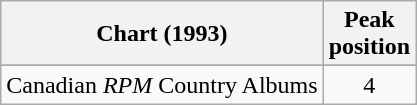<table class="wikitable">
<tr>
<th>Chart (1993)</th>
<th>Peak<br>position</th>
</tr>
<tr>
</tr>
<tr>
</tr>
<tr>
<td>Canadian <em>RPM</em> Country Albums</td>
<td align="center">4</td>
</tr>
</table>
